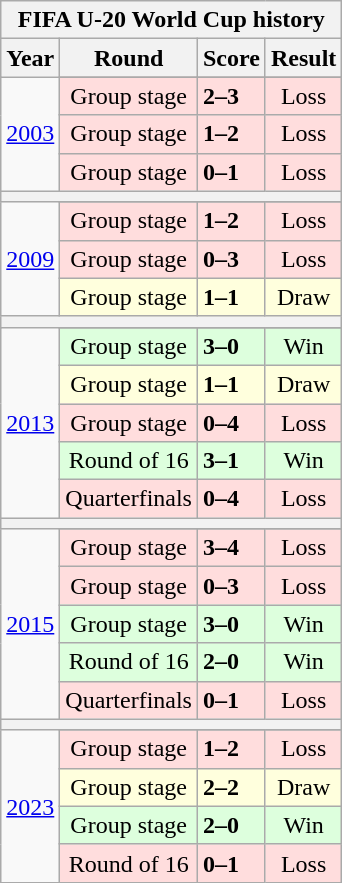<table class="wikitable" style="text-align: center;">
<tr>
<th colspan=4>FIFA U-20 World Cup history</th>
</tr>
<tr>
<th>Year</th>
<th>Round</th>
<th>Score</th>
<th>Result</th>
</tr>
<tr>
<td rowspan=4><a href='#'>2003</a></td>
</tr>
<tr bgcolor=#ffdddd>
<td>Group stage</td>
<td align="left"> <strong>2–3</strong> </td>
<td>Loss</td>
</tr>
<tr bgcolor=#ffdddd>
<td>Group stage</td>
<td align="left"> <strong>1–2</strong> </td>
<td>Loss</td>
</tr>
<tr bgcolor=#ffdddd>
<td>Group stage</td>
<td align="left"> <strong>0–1</strong> </td>
<td>Loss</td>
</tr>
<tr>
<th colspan="4"></th>
</tr>
<tr>
<td rowspan=4><a href='#'>2009</a></td>
</tr>
<tr bgcolor=#ffdddd>
<td>Group stage</td>
<td align="left"> <strong>1–2</strong> </td>
<td>Loss</td>
</tr>
<tr bgcolor=#ffdddd>
<td>Group stage</td>
<td align="left"> <strong>0–3</strong> </td>
<td>Loss</td>
</tr>
<tr bgcolor=#ffffdd>
<td>Group stage</td>
<td align="left"> <strong>1–1</strong> </td>
<td>Draw</td>
</tr>
<tr>
<th colspan="4"></th>
</tr>
<tr>
<td rowspan=6><a href='#'>2013</a></td>
</tr>
<tr bgcolor=#ddffdd>
<td>Group stage</td>
<td align="left"> <strong>3–0</strong> </td>
<td>Win</td>
</tr>
<tr bgcolor=#ffffdd>
<td>Group stage</td>
<td align="left"> <strong>1–1</strong> </td>
<td>Draw</td>
</tr>
<tr bgcolor=#ffdddd>
<td>Group stage</td>
<td align="left"> <strong>0–4</strong> </td>
<td>Loss</td>
</tr>
<tr bgcolor=#ddffdd>
<td>Round of 16</td>
<td align="left"> <strong>3–1</strong> </td>
<td>Win</td>
</tr>
<tr bgcolor=#ffdddd>
<td>Quarterfinals</td>
<td align="left"> <strong>0–4</strong><br></td>
<td>Loss</td>
</tr>
<tr>
<th colspan="4"></th>
</tr>
<tr>
<td rowspan=6><a href='#'>2015</a></td>
</tr>
<tr bgcolor=#ffdddd>
<td>Group stage</td>
<td align="left"> <strong>3–4</strong> </td>
<td>Loss</td>
</tr>
<tr bgcolor=#ffdddd>
<td>Group stage</td>
<td align="left"> <strong>0–3</strong> </td>
<td>Loss</td>
</tr>
<tr bgcolor=#ddffdd>
<td>Group stage</td>
<td align="left"> <strong>3–0</strong> </td>
<td>Win</td>
</tr>
<tr bgcolor=#ddffdd>
<td>Round of 16</td>
<td align="left"> <strong>2–0</strong> </td>
<td>Win</td>
</tr>
<tr bgcolor=#ffdddd>
<td>Quarterfinals</td>
<td align="left"> <strong>0–1</strong><br></td>
<td>Loss</td>
</tr>
<tr>
<th colspan="4"></th>
</tr>
<tr>
<td rowspan=5><a href='#'>2023</a></td>
</tr>
<tr bgcolor=#ffdddd>
<td>Group stage</td>
<td align="left"> <strong>1–2</strong> </td>
<td>Loss</td>
</tr>
<tr bgcolor=#ffffdd>
<td>Group stage</td>
<td align="left"> <strong>2–2</strong> </td>
<td>Draw</td>
</tr>
<tr bgcolor=#ddffdd>
<td>Group stage</td>
<td align="left"> <strong>2–0</strong> </td>
<td>Win</td>
</tr>
<tr bgcolor=#ffdddd>
<td>Round of 16</td>
<td align="left"> <strong>0–1</strong> </td>
<td>Loss</td>
</tr>
</table>
